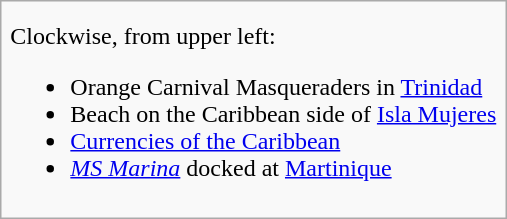<table class="infobox" style="float:right; width:auto;">
<tr>
<td></td>
<td></td>
</tr>
<tr>
<td></td>
<td></td>
</tr>
<tr>
<td colspan="2">Clockwise, from upper left:<br><ul><li>Orange Carnival Masqueraders in <a href='#'>Trinidad</a></li><li>Beach on the Caribbean side of <a href='#'>Isla Mujeres</a></li><li><a href='#'>Currencies of the Caribbean</a></li><li><em><a href='#'>MS Marina</a></em> docked at <a href='#'>Martinique</a></li></ul></td>
</tr>
<tr>
</tr>
</table>
